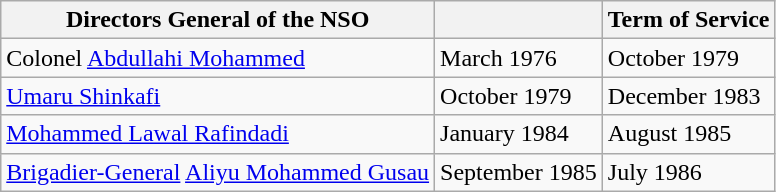<table class="wikitable">
<tr>
<th>Directors General of the NSO</th>
<th></th>
<th>Term of Service</th>
</tr>
<tr>
<td>Colonel <a href='#'>Abdullahi Mohammed</a></td>
<td>March 1976</td>
<td>October 1979</td>
</tr>
<tr>
<td><a href='#'>Umaru Shinkafi</a></td>
<td>October 1979</td>
<td>December 1983</td>
</tr>
<tr>
<td><a href='#'>Mohammed Lawal Rafindadi</a></td>
<td>January 1984</td>
<td>August 1985</td>
</tr>
<tr>
<td><a href='#'>Brigadier-General</a> <a href='#'>Aliyu Mohammed Gusau</a></td>
<td>September 1985</td>
<td>July 1986</td>
</tr>
</table>
